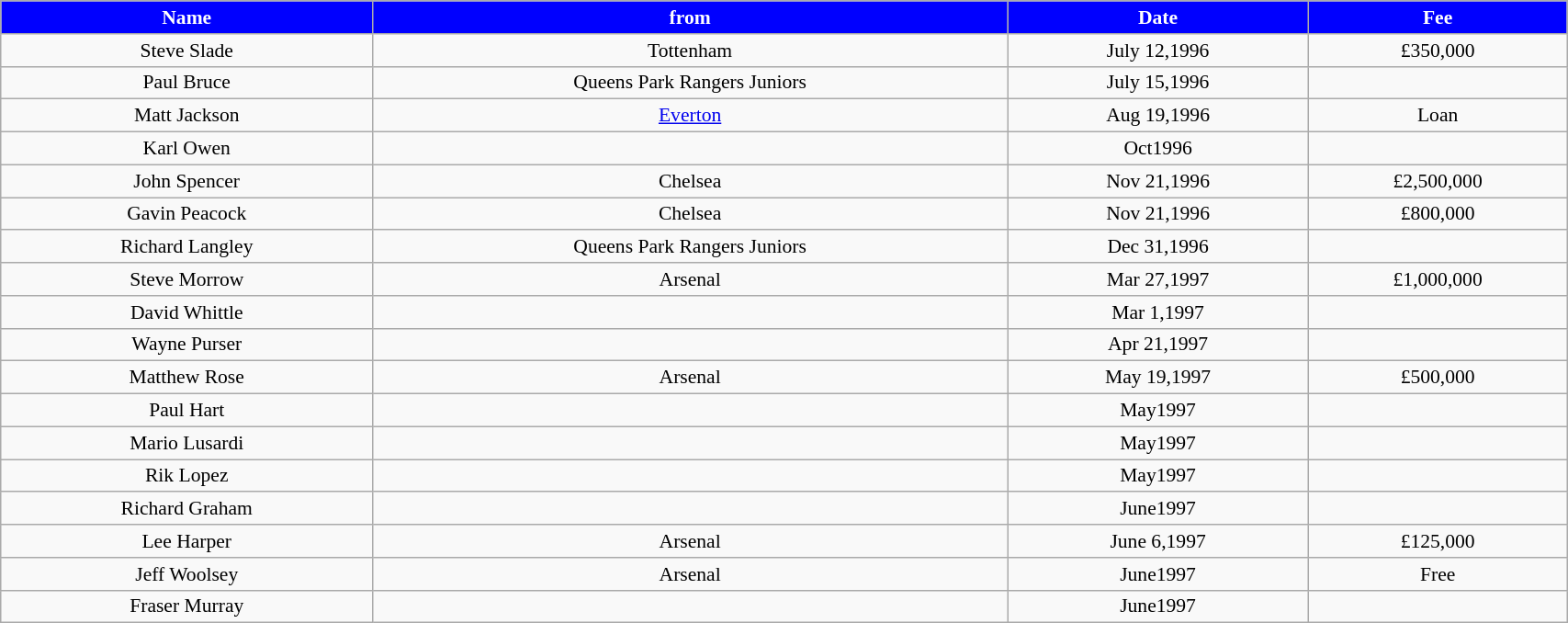<table class="wikitable" style="text-align:center; font-size:90%; width:90%;">
<tr>
<th style="background:#0000FF; color:#FFFFFF; text-align:center;"><strong>Name</strong></th>
<th style="background:#0000FF; color:#FFFFFF; text-align:center;">from</th>
<th style="background:#0000FF; color:#FFFFFF; text-align:center;">Date</th>
<th style="background:#0000FF; color:#FFFFFF; text-align:center;">Fee</th>
</tr>
<tr>
<td>Steve Slade</td>
<td>Tottenham</td>
<td>July 12,1996</td>
<td>£350,000</td>
</tr>
<tr>
<td>Paul Bruce</td>
<td>Queens Park Rangers Juniors</td>
<td>July 15,1996</td>
<td></td>
</tr>
<tr>
<td>Matt Jackson</td>
<td><a href='#'>Everton</a></td>
<td>Aug 19,1996</td>
<td>Loan</td>
</tr>
<tr>
<td>Karl Owen</td>
<td></td>
<td>Oct1996</td>
<td></td>
</tr>
<tr>
<td>John Spencer</td>
<td>Chelsea</td>
<td>Nov 21,1996</td>
<td>£2,500,000</td>
</tr>
<tr>
<td>Gavin Peacock</td>
<td>Chelsea</td>
<td>Nov 21,1996</td>
<td>£800,000</td>
</tr>
<tr>
<td>Richard Langley</td>
<td>Queens Park Rangers Juniors</td>
<td>Dec 31,1996</td>
<td></td>
</tr>
<tr>
<td>Steve Morrow</td>
<td>Arsenal</td>
<td>Mar 27,1997</td>
<td>£1,000,000</td>
</tr>
<tr>
<td>David Whittle</td>
<td></td>
<td>Mar 1,1997</td>
<td></td>
</tr>
<tr>
<td>Wayne Purser</td>
<td></td>
<td>Apr 21,1997</td>
<td></td>
</tr>
<tr>
<td>Matthew Rose</td>
<td>Arsenal</td>
<td>May 19,1997</td>
<td>£500,000</td>
</tr>
<tr>
<td>Paul Hart</td>
<td></td>
<td>May1997</td>
<td></td>
</tr>
<tr>
<td>Mario Lusardi</td>
<td></td>
<td>May1997</td>
<td></td>
</tr>
<tr>
<td>Rik Lopez</td>
<td></td>
<td>May1997</td>
<td></td>
</tr>
<tr>
<td>Richard Graham</td>
<td></td>
<td>June1997</td>
<td></td>
</tr>
<tr>
<td>Lee Harper</td>
<td>Arsenal</td>
<td>June 6,1997</td>
<td>£125,000</td>
</tr>
<tr>
<td>Jeff Woolsey</td>
<td>Arsenal</td>
<td>June1997</td>
<td>Free</td>
</tr>
<tr>
<td>Fraser Murray</td>
<td></td>
<td>June1997</td>
<td></td>
</tr>
</table>
